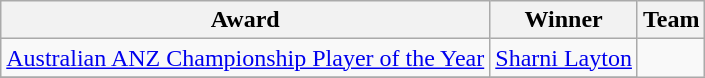<table class="wikitable collapsible">
<tr>
<th>Award</th>
<th>Winner</th>
<th>Team</th>
</tr>
<tr>
<td><a href='#'>Australian ANZ Championship Player of the Year</a></td>
<td><a href='#'>Sharni Layton</a></td>
</tr>
<tr>
</tr>
</table>
